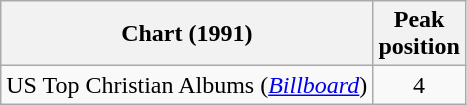<table class="wikitable">
<tr>
<th>Chart (1991)</th>
<th>Peak<br>position</th>
</tr>
<tr>
<td>US Top Christian Albums (<em><a href='#'>Billboard</a></em>)</td>
<td style="text-align:center;">4</td>
</tr>
</table>
